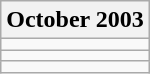<table class="wikitable">
<tr>
<th>October 2003</th>
</tr>
<tr>
<td></td>
</tr>
<tr>
<td></td>
</tr>
<tr>
<td></td>
</tr>
</table>
